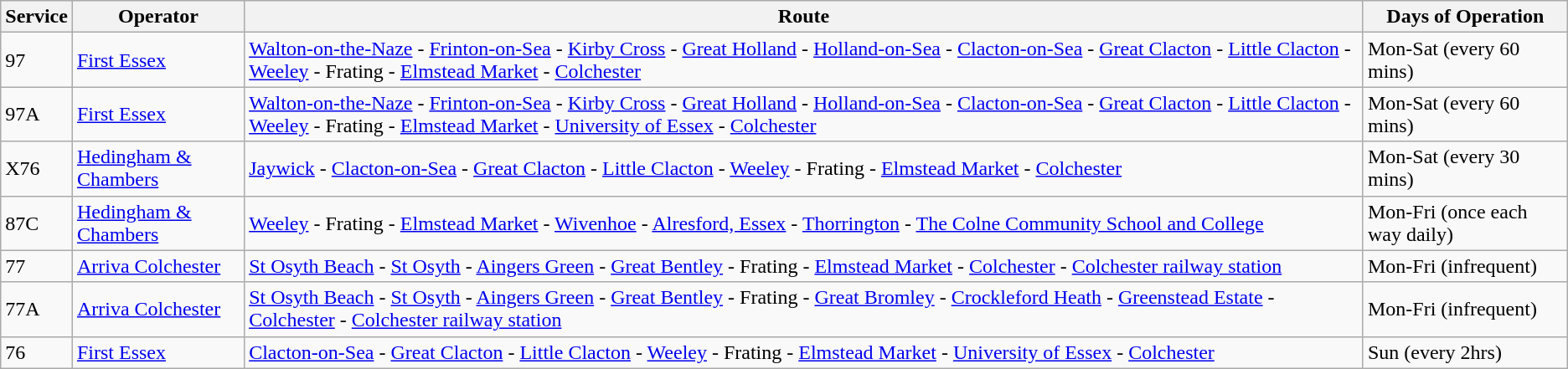<table class="wikitable">
<tr>
<th>Service</th>
<th>Operator</th>
<th>Route</th>
<th>Days of Operation</th>
</tr>
<tr>
<td>97</td>
<td><a href='#'>First Essex</a></td>
<td><a href='#'>Walton-on-the-Naze</a> - <a href='#'>Frinton-on-Sea</a> - <a href='#'>Kirby Cross</a> - <a href='#'>Great Holland</a> - <a href='#'>Holland-on-Sea</a> - <a href='#'>Clacton-on-Sea</a> - <a href='#'>Great Clacton</a> - <a href='#'>Little Clacton</a> - <a href='#'>Weeley</a> - Frating - <a href='#'>Elmstead Market</a> - <a href='#'>Colchester</a></td>
<td>Mon-Sat (every 60 mins)</td>
</tr>
<tr>
<td>97A</td>
<td><a href='#'>First Essex</a></td>
<td><a href='#'>Walton-on-the-Naze</a> - <a href='#'>Frinton-on-Sea</a> - <a href='#'>Kirby Cross</a> - <a href='#'>Great Holland</a> - <a href='#'>Holland-on-Sea</a> - <a href='#'>Clacton-on-Sea</a> - <a href='#'>Great Clacton</a> - <a href='#'>Little Clacton</a> - <a href='#'>Weeley</a> - Frating - <a href='#'>Elmstead Market</a> - <a href='#'>University of Essex</a> - <a href='#'>Colchester</a></td>
<td>Mon-Sat (every 60 mins)</td>
</tr>
<tr>
<td>X76</td>
<td><a href='#'>Hedingham & Chambers</a></td>
<td><a href='#'>Jaywick</a> - <a href='#'>Clacton-on-Sea</a> - <a href='#'>Great Clacton</a> - <a href='#'>Little Clacton</a> - <a href='#'>Weeley</a> - Frating - <a href='#'>Elmstead Market</a> - <a href='#'>Colchester</a></td>
<td>Mon-Sat (every 30 mins)</td>
</tr>
<tr>
<td>87C</td>
<td><a href='#'>Hedingham & Chambers</a></td>
<td><a href='#'>Weeley</a> - Frating - <a href='#'>Elmstead Market</a> - <a href='#'>Wivenhoe</a> - <a href='#'>Alresford, Essex</a> - <a href='#'>Thorrington</a> - <a href='#'>The Colne Community School and College</a></td>
<td>Mon-Fri (once each way daily)</td>
</tr>
<tr>
<td>77</td>
<td><a href='#'>Arriva Colchester</a></td>
<td><a href='#'>St Osyth Beach</a> - <a href='#'>St Osyth</a> - <a href='#'>Aingers Green</a> - <a href='#'>Great Bentley</a> - Frating - <a href='#'>Elmstead Market</a> - <a href='#'>Colchester</a> - <a href='#'>Colchester railway station</a></td>
<td>Mon-Fri (infrequent)</td>
</tr>
<tr>
<td>77A</td>
<td><a href='#'>Arriva Colchester</a></td>
<td><a href='#'>St Osyth Beach</a> - <a href='#'>St Osyth</a> - <a href='#'>Aingers Green</a> - <a href='#'>Great Bentley</a> - Frating - <a href='#'>Great Bromley</a> - <a href='#'>Crockleford Heath</a> - <a href='#'>Greenstead Estate</a> - <a href='#'>Colchester</a> - <a href='#'>Colchester railway station</a></td>
<td>Mon-Fri (infrequent)</td>
</tr>
<tr>
<td>76</td>
<td><a href='#'>First Essex</a></td>
<td><a href='#'>Clacton-on-Sea</a> - <a href='#'>Great Clacton</a> - <a href='#'>Little Clacton</a> - <a href='#'>Weeley</a> - Frating - <a href='#'>Elmstead Market</a> - <a href='#'>University of Essex</a> - <a href='#'>Colchester</a></td>
<td>Sun (every 2hrs)</td>
</tr>
</table>
